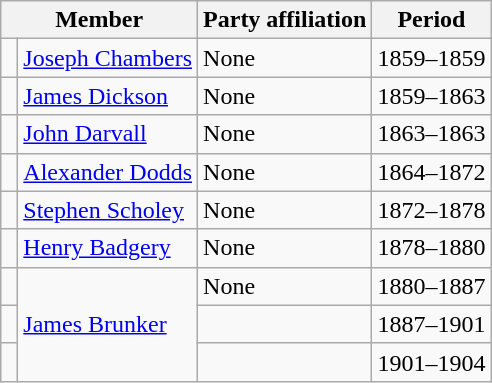<table class="wikitable">
<tr>
<th colspan="2">Member</th>
<th>Party affiliation</th>
<th>Period</th>
</tr>
<tr>
<td> </td>
<td><a href='#'>Joseph Chambers</a></td>
<td>None</td>
<td>1859–1859</td>
</tr>
<tr>
<td> </td>
<td><a href='#'>James Dickson</a></td>
<td>None</td>
<td>1859–1863</td>
</tr>
<tr>
<td> </td>
<td><a href='#'>John Darvall</a></td>
<td>None</td>
<td>1863–1863</td>
</tr>
<tr>
<td> </td>
<td><a href='#'>Alexander Dodds</a></td>
<td>None</td>
<td>1864–1872</td>
</tr>
<tr>
<td> </td>
<td><a href='#'>Stephen Scholey</a></td>
<td>None</td>
<td>1872–1878</td>
</tr>
<tr>
<td> </td>
<td><a href='#'>Henry Badgery</a></td>
<td>None</td>
<td>1878–1880</td>
</tr>
<tr>
<td> </td>
<td rowspan="3"><a href='#'>James Brunker</a></td>
<td>None</td>
<td>1880–1887</td>
</tr>
<tr>
<td> </td>
<td></td>
<td>1887–1901</td>
</tr>
<tr>
<td> </td>
<td></td>
<td>1901–1904</td>
</tr>
</table>
